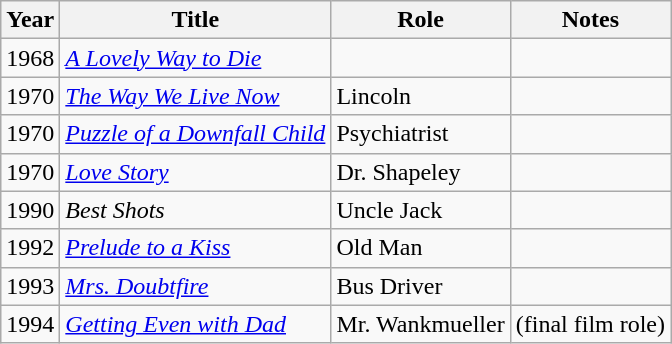<table class="wikitable">
<tr>
<th>Year</th>
<th>Title</th>
<th>Role</th>
<th>Notes</th>
</tr>
<tr>
<td>1968</td>
<td><em><a href='#'>A Lovely Way to Die</a></em></td>
<td></td>
<td></td>
</tr>
<tr>
<td>1970</td>
<td><em><a href='#'>The Way We Live Now</a></em></td>
<td>Lincoln</td>
<td></td>
</tr>
<tr>
<td>1970</td>
<td><em><a href='#'>Puzzle of a Downfall Child</a></em></td>
<td>Psychiatrist</td>
<td></td>
</tr>
<tr>
<td>1970</td>
<td><em><a href='#'>Love Story</a></em></td>
<td>Dr. Shapeley</td>
<td></td>
</tr>
<tr>
<td>1990</td>
<td><em>Best Shots</em></td>
<td>Uncle Jack</td>
<td></td>
</tr>
<tr>
<td>1992</td>
<td><em><a href='#'>Prelude to a Kiss</a></em></td>
<td>Old Man</td>
<td></td>
</tr>
<tr>
<td>1993</td>
<td><em><a href='#'>Mrs. Doubtfire</a></em></td>
<td>Bus Driver</td>
<td></td>
</tr>
<tr>
<td>1994</td>
<td><em><a href='#'>Getting Even with Dad</a></em></td>
<td>Mr. Wankmueller</td>
<td>(final film role)</td>
</tr>
</table>
